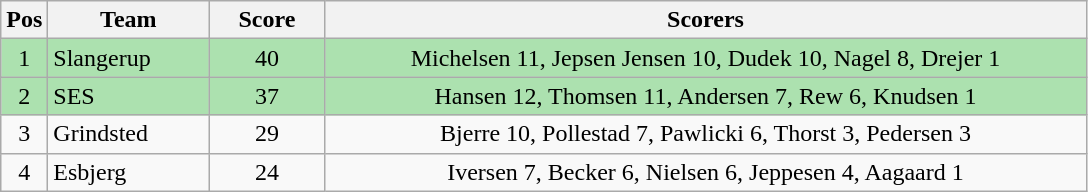<table class="wikitable" style="font-size: 100%">
<tr>
<th width=20>Pos</th>
<th width=100>Team</th>
<th width=70>Score</th>
<th width=500>Scorers</th>
</tr>
<tr align=center style="background:#ACE1AF;">
<td>1</td>
<td align="left">Slangerup</td>
<td>40</td>
<td>Michelsen 11, Jepsen Jensen 10, Dudek 10, Nagel 8, Drejer 1</td>
</tr>
<tr align=center  style="background:#ACE1AF;">
<td>2</td>
<td align="left">SES</td>
<td>37</td>
<td>Hansen 12, Thomsen 11, Andersen 7, Rew 6, Knudsen 1</td>
</tr>
<tr align=center>
<td>3</td>
<td align="left">Grindsted</td>
<td>29</td>
<td>Bjerre 10, Pollestad 7, Pawlicki 6, Thorst 3, Pedersen 3</td>
</tr>
<tr align=center>
<td>4</td>
<td align="left">Esbjerg</td>
<td>24</td>
<td>Iversen 7, Becker 6, Nielsen 6, Jeppesen 4, Aagaard 1</td>
</tr>
</table>
